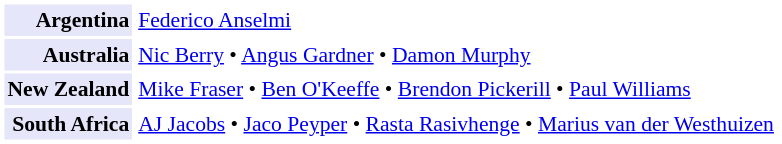<table cellpadding="2" style="border: 1px solid white; font-size:90%;">
<tr>
<td style="text-align:right;" bgcolor="lavender"><strong>Argentina</strong></td>
<td style="text-align:left;"><a href='#'>Federico Anselmi</a></td>
</tr>
<tr>
<td style="text-align:right;" bgcolor="lavender"><strong>Australia</strong></td>
<td style="text-align:left;"><a href='#'>Nic Berry</a> • <a href='#'>Angus Gardner</a> • <a href='#'>Damon Murphy</a></td>
</tr>
<tr>
<td style="text-align:right;" bgcolor="lavender"><strong>New Zealand</strong></td>
<td style="text-align:left;"><a href='#'>Mike Fraser</a> • <a href='#'>Ben O'Keeffe</a> • <a href='#'>Brendon Pickerill</a> • <a href='#'>Paul Williams</a></td>
</tr>
<tr>
<td style="text-align:right;" bgcolor="lavender"><strong>South Africa</strong></td>
<td style="text-align:left;"><a href='#'>AJ Jacobs</a> • <a href='#'>Jaco Peyper</a> • <a href='#'>Rasta Rasivhenge</a> • <a href='#'>Marius van der Westhuizen</a></td>
</tr>
</table>
